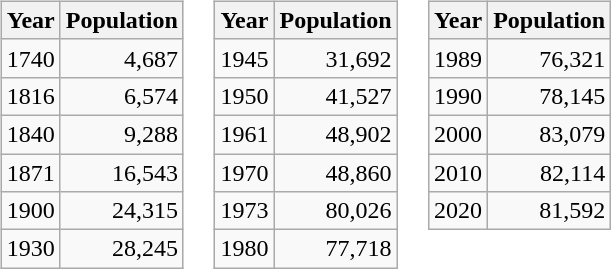<table>
<tr>
<td valign="top"><br><table class="wikitable">
<tr>
<th>Year</th>
<th>Population</th>
</tr>
<tr>
<td>1740</td>
<td align="right">4,687</td>
</tr>
<tr>
<td>1816</td>
<td align="right">6,574</td>
</tr>
<tr>
<td>1840</td>
<td align="right">9,288</td>
</tr>
<tr>
<td>1871</td>
<td align="right">16,543</td>
</tr>
<tr>
<td>1900</td>
<td align="right">24,315</td>
</tr>
<tr>
<td>1930</td>
<td align="right">28,245</td>
</tr>
</table>
</td>
<td valign="top"><br><table class="wikitable">
<tr>
<th>Year</th>
<th>Population</th>
</tr>
<tr>
<td>1945</td>
<td align="right">31,692</td>
</tr>
<tr>
<td>1950</td>
<td align="right">41,527</td>
</tr>
<tr>
<td>1961</td>
<td align="right">48,902</td>
</tr>
<tr>
<td>1970</td>
<td align="right">48,860</td>
</tr>
<tr>
<td>1973</td>
<td align="right">80,026</td>
</tr>
<tr>
<td>1980</td>
<td align="right">77,718</td>
</tr>
</table>
</td>
<td valign="top"><br><table class="wikitable">
<tr>
<th>Year</th>
<th>Population</th>
</tr>
<tr>
<td>1989</td>
<td align="right">76,321</td>
</tr>
<tr>
<td>1990</td>
<td align="right">78,145</td>
</tr>
<tr>
<td>2000</td>
<td align="right">83,079</td>
</tr>
<tr>
<td>2010</td>
<td align="right">82,114</td>
</tr>
<tr>
<td>2020</td>
<td align="right">81,592</td>
</tr>
</table>
</td>
</tr>
</table>
